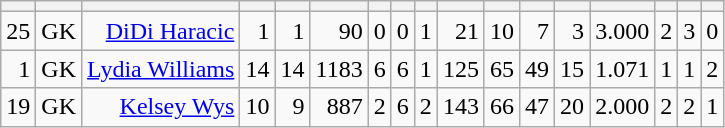<table class="wikitable sortable" style="text-align:right;">
<tr>
<th></th>
<th></th>
<th></th>
<th></th>
<th></th>
<th></th>
<th></th>
<th></th>
<th></th>
<th></th>
<th></th>
<th></th>
<th></th>
<th></th>
<th></th>
<th></th>
<th></th>
</tr>
<tr>
<td>25</td>
<td>GK</td>
<td><a href='#'>DiDi Haracic</a></td>
<td>1</td>
<td>1</td>
<td>90</td>
<td>0</td>
<td>0</td>
<td>1</td>
<td>21</td>
<td>10</td>
<td>7</td>
<td>3</td>
<td>3.000</td>
<td>2</td>
<td>3</td>
<td>0</td>
</tr>
<tr>
<td>1</td>
<td>GK</td>
<td><a href='#'>Lydia Williams</a></td>
<td>14</td>
<td>14</td>
<td>1183</td>
<td>6</td>
<td>6</td>
<td>1</td>
<td>125</td>
<td>65</td>
<td>49</td>
<td>15</td>
<td>1.071</td>
<td>1</td>
<td>1</td>
<td>2</td>
</tr>
<tr>
<td>19</td>
<td>GK</td>
<td><a href='#'>Kelsey Wys</a></td>
<td>10</td>
<td>9</td>
<td>887</td>
<td>2</td>
<td>6</td>
<td>2</td>
<td>143</td>
<td>66</td>
<td>47</td>
<td>20</td>
<td>2.000</td>
<td>2</td>
<td>2</td>
<td>1</td>
</tr>
</table>
